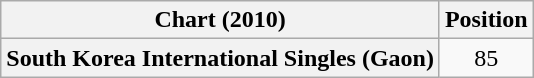<table class="wikitable plainrowheaders sortable" border="1">
<tr>
<th scope="col">Chart (2010)</th>
<th scope="col">Position</th>
</tr>
<tr>
<th scope="row">South Korea International Singles (Gaon)</th>
<td style="text-align:center;">85</td>
</tr>
</table>
